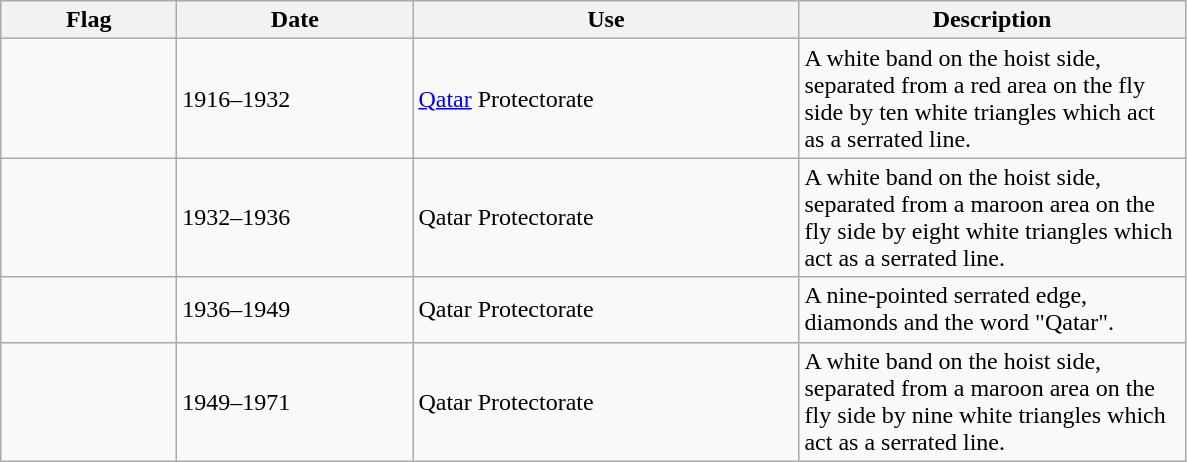<table class="wikitable">
<tr style="background:#efefef;">
<th style="width:110px;">Flag</th>
<th style="width:150px;">Date</th>
<th style="width:250px;">Use</th>
<th style="width:250px;">Description</th>
</tr>
<tr>
<td></td>
<td>1916–1932</td>
<td><a href='#'>Qatar</a> Protectorate</td>
<td>A white band on the hoist side, separated from a red area on the fly side by ten white triangles which act as a serrated line.</td>
</tr>
<tr>
<td></td>
<td>1932–1936</td>
<td>Qatar Protectorate</td>
<td>A white band on the hoist side, separated from a maroon area on the fly side by eight white triangles which act as a serrated line.</td>
</tr>
<tr>
<td></td>
<td>1936–1949</td>
<td>Qatar Protectorate</td>
<td>A nine-pointed serrated edge, diamonds and the word "Qatar".</td>
</tr>
<tr>
<td></td>
<td>1949–1971</td>
<td>Qatar Protectorate</td>
<td>A white band on the hoist side, separated from a maroon area on the fly side by nine white triangles which act as a serrated line.</td>
</tr>
</table>
